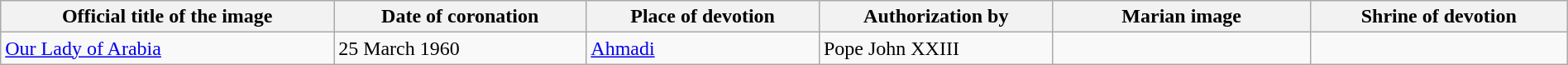<table class="wikitable sortable" width="100%">
<tr>
<th>Official title of the image</th>
<th data-sort-type="date">Date of coronation</th>
<th>Place of devotion</th>
<th>Authorization by</th>
<th width=200px class=unsortable>Marian image</th>
<th width=200px class=unsortable>Shrine of devotion</th>
</tr>
<tr>
<td><a href='#'>Our Lady of Arabia</a></td>
<td>25 March 1960</td>
<td><a href='#'>Ahmadi</a></td>
<td>Pope John XXIII </td>
<td></td>
<td></td>
</tr>
</table>
